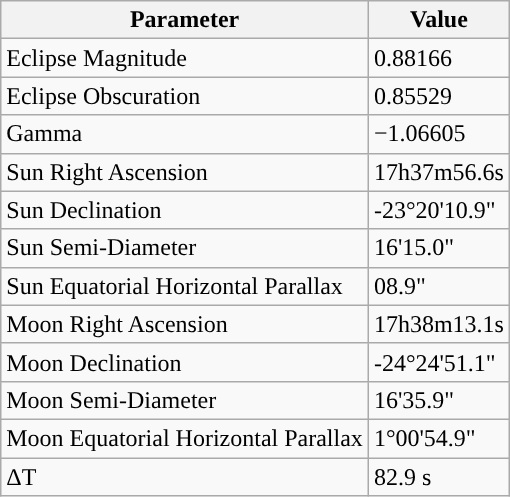<table class="wikitable">
<tr>
<th>Parameter</th>
<th>Value</th>
</tr>
<tr>
<td>Eclipse Magnitude</td>
<td>0.88166</td>
</tr>
<tr>
<td>Eclipse Obscuration</td>
<td>0.85529</td>
</tr>
<tr>
<td>Gamma</td>
<td>−1.06605</td>
</tr>
<tr>
<td>Sun Right Ascension</td>
<td>17h37m56.6s</td>
</tr>
<tr>
<td>Sun Declination</td>
<td>-23°20'10.9"</td>
</tr>
<tr>
<td>Sun Semi-Diameter</td>
<td>16'15.0"</td>
</tr>
<tr>
<td>Sun Equatorial Horizontal Parallax</td>
<td>08.9"</td>
</tr>
<tr>
<td>Moon Right Ascension</td>
<td>17h38m13.1s</td>
</tr>
<tr>
<td>Moon Declination</td>
<td>-24°24'51.1"</td>
</tr>
<tr>
<td>Moon Semi-Diameter</td>
<td>16'35.9"</td>
</tr>
<tr>
<td>Moon Equatorial Horizontal Parallax</td>
<td>1°00'54.9"</td>
</tr>
<tr>
<td>ΔT</td>
<td>82.9 s</td>
</tr>
</table>
